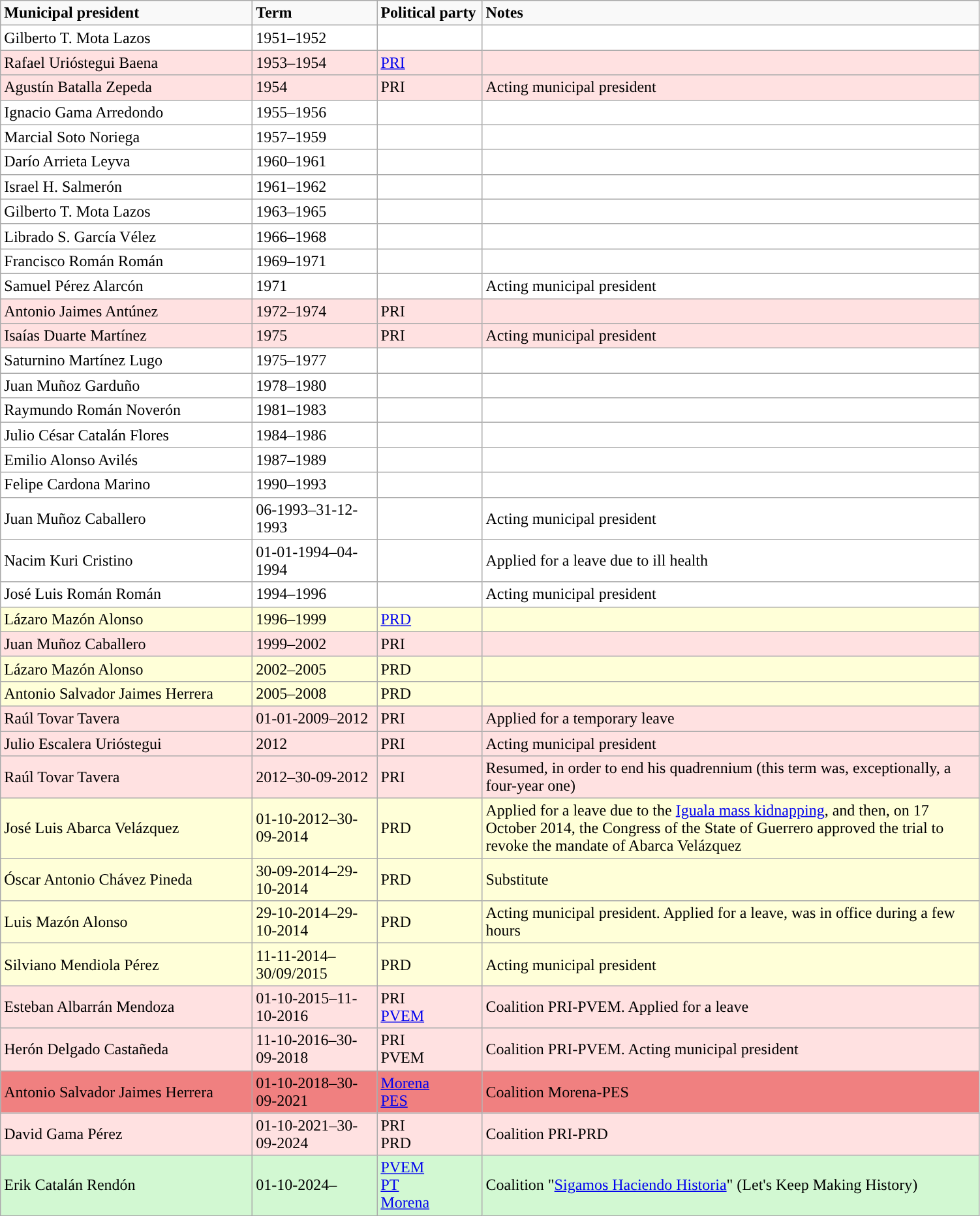<table class="wikitable">
<tr>
<td width=250px><strong>Municipal president</strong></td>
<td width=120px><strong>Term</strong></td>
<td width=100px><strong>Political party</strong></td>
<td width=500px><strong>Notes</strong></td>
</tr>
<tr style="background:#ffffff">
<td>Gilberto T. Mota Lazos</td>
<td>1951–1952</td>
<td></td>
<td></td>
</tr>
<tr style="background:#ffe1e1">
<td>Rafael Urióstegui Baena</td>
<td>1953–1954</td>
<td><a href='#'>PRI</a> </td>
<td></td>
</tr>
<tr style="background:#ffe1e1">
<td>Agustín Batalla Zepeda</td>
<td>1954</td>
<td>PRI </td>
<td>Acting municipal president</td>
</tr>
<tr style="background:#ffffff">
<td>Ignacio Gama Arredondo</td>
<td>1955–1956</td>
<td></td>
<td></td>
</tr>
<tr style="background:#ffffff">
<td>Marcial Soto Noriega</td>
<td>1957–1959</td>
<td></td>
<td></td>
</tr>
<tr style="background:#ffffff">
<td>Darío Arrieta Leyva</td>
<td>1960–1961</td>
<td></td>
<td></td>
</tr>
<tr style="background:#ffffff">
<td>Israel H. Salmerón</td>
<td>1961–1962</td>
<td></td>
<td></td>
</tr>
<tr style="background:#ffffff">
<td>Gilberto T. Mota Lazos</td>
<td>1963–1965</td>
<td></td>
<td></td>
</tr>
<tr style="background:#ffffff">
<td>Librado S. García Vélez</td>
<td>1966–1968</td>
<td></td>
<td></td>
</tr>
<tr style="background:#ffffff">
<td>Francisco Román Román</td>
<td>1969–1971</td>
<td></td>
<td></td>
</tr>
<tr style="background:#ffffff">
<td>Samuel Pérez Alarcón</td>
<td>1971</td>
<td></td>
<td>Acting municipal president</td>
</tr>
<tr style="background:#ffe1e1">
<td>Antonio Jaimes Antúnez</td>
<td>1972–1974</td>
<td>PRI </td>
<td></td>
</tr>
<tr style="background:#ffe1e1">
<td>Isaías Duarte Martínez</td>
<td>1975</td>
<td>PRI </td>
<td>Acting municipal president</td>
</tr>
<tr style="background:#ffffff">
<td>Saturnino Martínez Lugo</td>
<td>1975–1977</td>
<td></td>
<td></td>
</tr>
<tr style="background:#ffffff">
<td>Juan Muñoz Garduño</td>
<td>1978–1980</td>
<td></td>
<td></td>
</tr>
<tr style="background:#ffffff">
<td>Raymundo Román Noverón</td>
<td>1981–1983</td>
<td></td>
<td></td>
</tr>
<tr style="background:#ffffff">
<td>Julio César Catalán Flores</td>
<td>1984–1986</td>
<td></td>
<td></td>
</tr>
<tr style="background:#ffffff">
<td>Emilio Alonso Avilés</td>
<td>1987–1989</td>
<td></td>
<td></td>
</tr>
<tr style="background:#ffffff">
<td>Felipe Cardona Marino</td>
<td>1990–1993</td>
<td></td>
<td></td>
</tr>
<tr style="background:#ffffff">
<td>Juan Muñoz Caballero</td>
<td>06-1993–31-12-1993</td>
<td></td>
<td>Acting municipal president</td>
</tr>
<tr style="background:#ffffff">
<td>Nacim Kuri Cristino</td>
<td>01-01-1994–04-1994</td>
<td></td>
<td>Applied for a leave due to ill health</td>
</tr>
<tr style="background:#ffffff">
<td>José Luis Román Román</td>
<td>1994–1996</td>
<td></td>
<td>Acting municipal president</td>
</tr>
<tr style="background:#ffffd8">
<td>Lázaro Mazón Alonso</td>
<td>1996–1999</td>
<td><a href='#'>PRD</a> </td>
<td></td>
</tr>
<tr style="background:#ffe1e1">
<td>Juan Muñoz Caballero</td>
<td>1999–2002</td>
<td>PRI </td>
<td></td>
</tr>
<tr style="background:#ffffd8">
<td>Lázaro Mazón Alonso</td>
<td>2002–2005</td>
<td>PRD </td>
<td></td>
</tr>
<tr style="background:#ffffd8">
<td>Antonio Salvador Jaimes Herrera</td>
<td>2005–2008</td>
<td>PRD </td>
<td></td>
</tr>
<tr style="background:#ffe1e1">
<td>Raúl Tovar Tavera</td>
<td>01-01-2009–2012</td>
<td>PRI </td>
<td>Applied for a temporary leave</td>
</tr>
<tr style="background:#ffe1e1">
<td>Julio Escalera Urióstegui</td>
<td>2012</td>
<td>PRI </td>
<td>Acting municipal president</td>
</tr>
<tr style="background:#ffe1e1">
<td>Raúl Tovar Tavera</td>
<td>2012–30-09-2012</td>
<td>PRI </td>
<td>Resumed, in order to end his quadrennium (this term was, exceptionally, a four-year one)</td>
</tr>
<tr style="background:#ffffd8">
<td>José Luis Abarca Velázquez</td>
<td>01-10-2012–30-09-2014</td>
<td>PRD </td>
<td>Applied for a leave due to the <a href='#'>Iguala mass kidnapping</a>, and then, on 17 October 2014, the Congress of the State of Guerrero approved the trial to revoke the mandate of Abarca Velázquez</td>
</tr>
<tr style="background:#ffffd8">
<td>Óscar Antonio Chávez Pineda</td>
<td>30-09-2014–29-10-2014</td>
<td>PRD </td>
<td>Substitute</td>
</tr>
<tr style="background:#ffffd8">
<td>Luis Mazón Alonso</td>
<td>29-10-2014–29-10-2014</td>
<td>PRD </td>
<td>Acting municipal president. Applied for a leave, was in office during a few hours</td>
</tr>
<tr style="background:#ffffd8">
<td>Silviano Mendiola Pérez</td>
<td>11-11-2014–30/09/2015</td>
<td>PRD </td>
<td>Acting municipal president</td>
</tr>
<tr style="background:#ffe1e1">
<td>Esteban Albarrán Mendoza</td>
<td>01-10-2015–11-10-2016</td>
<td>PRI  <br><a href='#'>PVEM</a> </td>
<td>Coalition PRI-PVEM. Applied for a leave</td>
</tr>
<tr style="background:#ffe1e1">
<td>Herón Delgado Castañeda</td>
<td>11-10-2016–30-09-2018</td>
<td>PRI  <br>PVEM </td>
<td>Coalition PRI-PVEM. Acting municipal president</td>
</tr>
<tr style="background:#f08080">
<td>Antonio Salvador Jaimes Herrera</td>
<td>01-10-2018–30-09-2021</td>
<td><a href='#'>Morena</a>  <br><a href='#'>PES</a> </td>
<td>Coalition Morena-PES</td>
</tr>
<tr style="background:#ffe1e1">
<td>David Gama Pérez</td>
<td>01-10-2021–30-09-2024</td>
<td>PRI  <br>PRD </td>
<td>Coalition PRI-PRD</td>
</tr>
<tr style="background:#d2f8d2">
<td>Erik Catalán Rendón</td>
<td>01-10-2024–</td>
<td><a href='#'>PVEM</a>  <br> <a href='#'>PT</a> <br> <a href='#'>Morena</a> </td>
<td>Coalition "<a href='#'>Sigamos Haciendo Historia</a>" (Let's Keep Making History)</td>
</tr>
</table>
